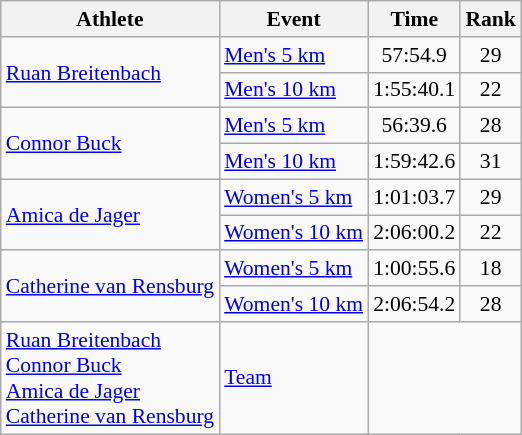<table class="wikitable" style="font-size:90%">
<tr>
<th>Athlete</th>
<th>Event</th>
<th>Time</th>
<th>Rank</th>
</tr>
<tr align="center">
<td align="left" rowspan=2><a href='#'>Ruan Breitenbach</a></td>
<td align="left"><a href='#'>Men's 5 km</a></td>
<td>57:54.9</td>
<td>29</td>
</tr>
<tr align="center">
<td align="left"><a href='#'>Men's 10 km</a></td>
<td>1:55:40.1</td>
<td>22</td>
</tr>
<tr align="center">
<td align="left" rowspan=2><a href='#'>Connor Buck</a></td>
<td align="left"><a href='#'>Men's 5 km</a></td>
<td>56:39.6</td>
<td>28</td>
</tr>
<tr align="center">
<td align="left"><a href='#'>Men's 10 km</a></td>
<td>1:59:42.6</td>
<td>31</td>
</tr>
<tr align="center">
<td align="left" rowspan=2><a href='#'>Amica de Jager</a></td>
<td align="left"><a href='#'>Women's 5 km</a></td>
<td>1:01:03.7</td>
<td>29</td>
</tr>
<tr align="center">
<td align="left"><a href='#'>Women's 10 km</a></td>
<td>2:06:00.2</td>
<td>22</td>
</tr>
<tr align="center">
<td align="left" rowspan=2><a href='#'>Catherine van Rensburg</a></td>
<td align="left"><a href='#'>Women's 5 km</a></td>
<td>1:00:55.6</td>
<td>18</td>
</tr>
<tr align="center">
<td align="left"><a href='#'>Women's 10 km</a></td>
<td>2:06:54.2</td>
<td>28</td>
</tr>
<tr align="center">
<td align="left"><a href='#'>Ruan Breitenbach</a><br><a href='#'>Connor Buck</a><br><a href='#'>Amica de Jager</a><br><a href='#'>Catherine van Rensburg</a></td>
<td align="left"><a href='#'>Team</a></td>
<td colspan=2></td>
</tr>
</table>
